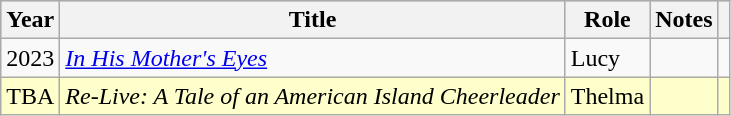<table class="wikitable sortable plainrowheaders">
<tr style="background:#ccc; text-align:center;">
<th scope="col">Year</th>
<th scope="col">Title</th>
<th scope="col">Role</th>
<th scope="col" class="unsortable">Notes</th>
<th scope="col" class="unsortable"></th>
</tr>
<tr>
<td>2023</td>
<td><em><a href='#'>In His Mother's Eyes</a></em></td>
<td>Lucy</td>
<td></td>
<td></td>
</tr>
<tr style="background:#ffc;">
<td>TBA</td>
<td><em>Re-Live: A Tale of an American Island Cheerleader</em></td>
<td>Thelma</td>
<td></td>
<td></td>
</tr>
</table>
